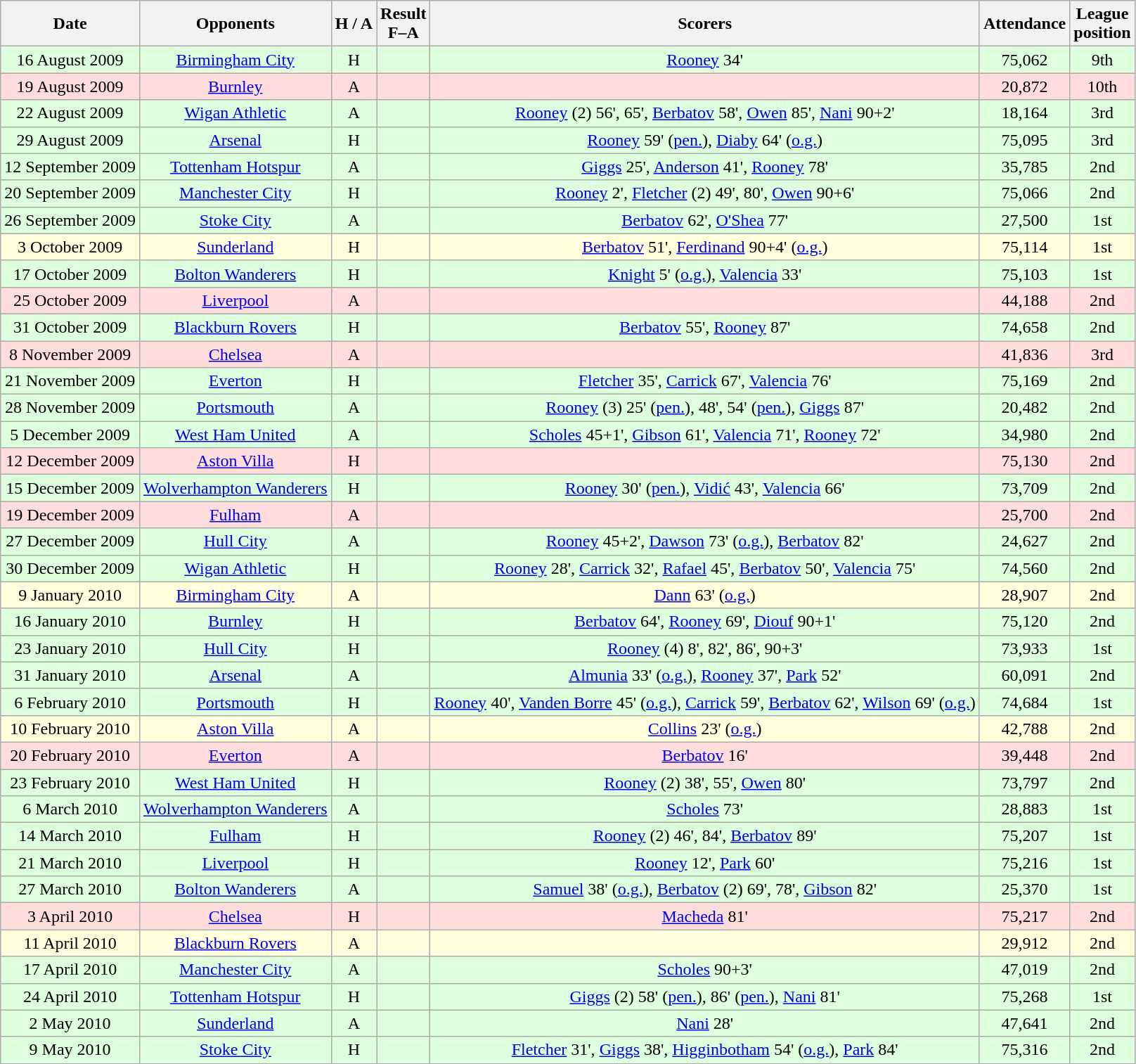<table class="wikitable" style="text-align:center">
<tr>
<th>Date</th>
<th>Opponents</th>
<th>H / A</th>
<th>Result<br>F–A</th>
<th>Scorers</th>
<th>Attendance</th>
<th>League<br>position</th>
</tr>
<tr bgcolor="#ddffdd">
<td>16 August 2009</td>
<td><a href='#'>Birmingham City</a></td>
<td>H</td>
<td></td>
<td><a href='#'>Rooney</a> 34'</td>
<td>75,062</td>
<td>9th</td>
</tr>
<tr bgcolor="#ffdddd">
<td>19 August 2009</td>
<td><a href='#'>Burnley</a></td>
<td>A</td>
<td></td>
<td></td>
<td>20,872</td>
<td>10th</td>
</tr>
<tr bgcolor="#ddffdd">
<td>22 August 2009</td>
<td><a href='#'>Wigan Athletic</a></td>
<td>A</td>
<td></td>
<td><a href='#'>Rooney</a> (2) 56', 65', <a href='#'>Berbatov</a> 58', <a href='#'>Owen</a> 85', <a href='#'>Nani</a> 90+2'</td>
<td>18,164</td>
<td>3rd</td>
</tr>
<tr bgcolor="#ddffdd">
<td>29 August 2009</td>
<td><a href='#'>Arsenal</a></td>
<td>H</td>
<td></td>
<td><a href='#'>Rooney</a> 59' (<a href='#'>pen.</a>), <a href='#'>Diaby</a> 64' (<a href='#'>o.g.</a>)</td>
<td>75,095</td>
<td>3rd</td>
</tr>
<tr bgcolor="#ddffdd">
<td>12 September 2009</td>
<td><a href='#'>Tottenham Hotspur</a></td>
<td>A</td>
<td></td>
<td><a href='#'>Giggs</a> 25', <a href='#'>Anderson</a> 41', <a href='#'>Rooney</a> 78'</td>
<td>35,785</td>
<td>2nd</td>
</tr>
<tr bgcolor="#ddffdd">
<td>20 September 2009</td>
<td><a href='#'>Manchester City</a></td>
<td>H</td>
<td></td>
<td><a href='#'>Rooney</a> 2', <a href='#'>Fletcher</a> (2) 49', 80', <a href='#'>Owen</a> 90+6'</td>
<td>75,066</td>
<td>2nd</td>
</tr>
<tr bgcolor="#ddffdd">
<td>26 September 2009</td>
<td><a href='#'>Stoke City</a></td>
<td>A</td>
<td></td>
<td><a href='#'>Berbatov</a> 62', <a href='#'>O'Shea</a> 77'</td>
<td>27,500</td>
<td>1st</td>
</tr>
<tr bgcolor="#ffffdd">
<td>3 October 2009</td>
<td><a href='#'>Sunderland</a></td>
<td>H</td>
<td></td>
<td><a href='#'>Berbatov</a> 51', <a href='#'>Ferdinand</a> 90+4' (<a href='#'>o.g.</a>)</td>
<td>75,114</td>
<td>1st</td>
</tr>
<tr bgcolor="#ddffdd">
<td>17 October 2009</td>
<td><a href='#'>Bolton Wanderers</a></td>
<td>H</td>
<td></td>
<td><a href='#'>Knight</a> 5' (<a href='#'>o.g.</a>), <a href='#'>Valencia</a> 33'</td>
<td>75,103</td>
<td>1st</td>
</tr>
<tr bgcolor="#ffdddd">
<td>25 October 2009</td>
<td><a href='#'>Liverpool</a></td>
<td>A</td>
<td></td>
<td></td>
<td>44,188</td>
<td>2nd</td>
</tr>
<tr bgcolor="#ddffdd">
<td>31 October 2009</td>
<td><a href='#'>Blackburn Rovers</a></td>
<td>H</td>
<td></td>
<td><a href='#'>Berbatov</a> 55', <a href='#'>Rooney</a> 87'</td>
<td>74,658</td>
<td>2nd</td>
</tr>
<tr bgcolor="#ffdddd">
<td>8 November 2009</td>
<td><a href='#'>Chelsea</a></td>
<td>A</td>
<td></td>
<td></td>
<td>41,836</td>
<td>3rd</td>
</tr>
<tr bgcolor="#ddffdd">
<td>21 November 2009</td>
<td><a href='#'>Everton</a></td>
<td>H</td>
<td></td>
<td><a href='#'>Fletcher</a> 35', <a href='#'>Carrick</a> 67', <a href='#'>Valencia</a> 76'</td>
<td>75,169</td>
<td>2nd</td>
</tr>
<tr bgcolor="#ddffdd">
<td>28 November 2009</td>
<td><a href='#'>Portsmouth</a></td>
<td>A</td>
<td></td>
<td><a href='#'>Rooney</a> (3) 25' (<a href='#'>pen.</a>), 48', 54' (<a href='#'>pen.</a>), <a href='#'>Giggs</a> 87'</td>
<td>20,482</td>
<td>2nd</td>
</tr>
<tr bgcolor="#ddffdd">
<td>5 December 2009</td>
<td><a href='#'>West Ham United</a></td>
<td>A</td>
<td></td>
<td><a href='#'>Scholes</a> 45+1', <a href='#'>Gibson</a> 61', <a href='#'>Valencia</a> 71', <a href='#'>Rooney</a> 72'</td>
<td>34,980</td>
<td>2nd</td>
</tr>
<tr bgcolor="#ffdddd">
<td>12 December 2009</td>
<td><a href='#'>Aston Villa</a></td>
<td>H</td>
<td></td>
<td></td>
<td>75,130</td>
<td>2nd</td>
</tr>
<tr bgcolor="#ddffdd">
<td>15 December 2009</td>
<td><a href='#'>Wolverhampton Wanderers</a></td>
<td>H</td>
<td></td>
<td><a href='#'>Rooney</a> 30' (<a href='#'>pen.</a>), <a href='#'>Vidić</a> 43', <a href='#'>Valencia</a> 66'</td>
<td>73,709</td>
<td>2nd</td>
</tr>
<tr bgcolor="#ffdddd">
<td>19 December 2009</td>
<td><a href='#'>Fulham</a></td>
<td>A</td>
<td></td>
<td></td>
<td>25,700</td>
<td>2nd</td>
</tr>
<tr bgcolor="#ddffdd">
<td>27 December 2009</td>
<td><a href='#'>Hull City</a></td>
<td>A</td>
<td></td>
<td><a href='#'>Rooney</a> 45+2', <a href='#'>Dawson</a> 73' (<a href='#'>o.g.</a>), <a href='#'>Berbatov</a> 82'</td>
<td>24,627</td>
<td>2nd</td>
</tr>
<tr bgcolor="#ddffdd">
<td>30 December 2009</td>
<td><a href='#'>Wigan Athletic</a></td>
<td>H</td>
<td></td>
<td><a href='#'>Rooney</a> 28', <a href='#'>Carrick</a> 32', <a href='#'>Rafael</a> 45', <a href='#'>Berbatov</a> 50', <a href='#'>Valencia</a> 75'</td>
<td>74,560</td>
<td>2nd</td>
</tr>
<tr bgcolor="#ffffdd">
<td>9 January 2010</td>
<td><a href='#'>Birmingham City</a></td>
<td>A</td>
<td></td>
<td><a href='#'>Dann</a> 63' (<a href='#'>o.g.</a>)</td>
<td>28,907</td>
<td>2nd</td>
</tr>
<tr bgcolor="#ddffdd">
<td>16 January 2010</td>
<td><a href='#'>Burnley</a></td>
<td>H</td>
<td></td>
<td><a href='#'>Berbatov</a> 64', <a href='#'>Rooney</a> 69', <a href='#'>Diouf</a> 90+1'</td>
<td>75,120</td>
<td>2nd</td>
</tr>
<tr bgcolor="#ddffdd">
<td>23 January 2010</td>
<td><a href='#'>Hull City</a></td>
<td>H</td>
<td></td>
<td><a href='#'>Rooney</a> (4) 8', 82', 86', 90+3'</td>
<td>73,933</td>
<td>1st</td>
</tr>
<tr bgcolor="#ddffdd">
<td>31 January 2010</td>
<td><a href='#'>Arsenal</a></td>
<td>A</td>
<td></td>
<td><a href='#'>Almunia</a> 33' (<a href='#'>o.g.</a>), <a href='#'>Rooney</a> 37', <a href='#'>Park</a> 52'</td>
<td>60,091</td>
<td>2nd</td>
</tr>
<tr bgcolor="#ddffdd">
<td>6 February 2010</td>
<td><a href='#'>Portsmouth</a></td>
<td>H</td>
<td></td>
<td><a href='#'>Rooney</a> 40', <a href='#'>Vanden Borre</a> 45' (<a href='#'>o.g.</a>), <a href='#'>Carrick</a> 59', <a href='#'>Berbatov</a> 62', <a href='#'>Wilson</a> 69' (<a href='#'>o.g.</a>)</td>
<td>74,684</td>
<td>1st</td>
</tr>
<tr bgcolor="#ffffdd">
<td>10 February 2010</td>
<td><a href='#'>Aston Villa</a></td>
<td>A</td>
<td></td>
<td><a href='#'>Collins</a> 23' (<a href='#'>o.g.</a>)</td>
<td>42,788</td>
<td>2nd</td>
</tr>
<tr bgcolor="#ffdddd">
<td>20 February 2010</td>
<td><a href='#'>Everton</a></td>
<td>A</td>
<td></td>
<td><a href='#'>Berbatov</a> 16'</td>
<td>39,448</td>
<td>2nd</td>
</tr>
<tr bgcolor="#ddffdd">
<td>23 February 2010</td>
<td><a href='#'>West Ham United</a></td>
<td>H</td>
<td></td>
<td><a href='#'>Rooney</a> (2) 38', 55', <a href='#'>Owen</a> 80'</td>
<td>73,797</td>
<td>2nd</td>
</tr>
<tr bgcolor="#ddffdd">
<td>6 March 2010</td>
<td><a href='#'>Wolverhampton Wanderers</a></td>
<td>A</td>
<td></td>
<td><a href='#'>Scholes</a> 73'</td>
<td>28,883</td>
<td>1st</td>
</tr>
<tr bgcolor="#ddffdd">
<td>14 March 2010</td>
<td><a href='#'>Fulham</a></td>
<td>H</td>
<td></td>
<td><a href='#'>Rooney</a> (2) 46', 84', <a href='#'>Berbatov</a> 89'</td>
<td>75,207</td>
<td>1st</td>
</tr>
<tr bgcolor="#ddffdd">
<td>21 March 2010</td>
<td><a href='#'>Liverpool</a></td>
<td>H</td>
<td></td>
<td><a href='#'>Rooney</a> 12', <a href='#'>Park</a> 60'</td>
<td>75,216</td>
<td>1st</td>
</tr>
<tr bgcolor="#ddffdd">
<td>27 March 2010</td>
<td><a href='#'>Bolton Wanderers</a></td>
<td>A</td>
<td></td>
<td><a href='#'>Samuel</a> 38' (<a href='#'>o.g.</a>), <a href='#'>Berbatov</a> (2) 69', 78', <a href='#'>Gibson</a> 82'</td>
<td>25,370</td>
<td>1st</td>
</tr>
<tr bgcolor="#ffdddd">
<td>3 April 2010</td>
<td><a href='#'>Chelsea</a></td>
<td>H</td>
<td></td>
<td><a href='#'>Macheda</a> 81'</td>
<td>75,217</td>
<td>2nd</td>
</tr>
<tr bgcolor="#ffffdd">
<td>11 April 2010</td>
<td><a href='#'>Blackburn Rovers</a></td>
<td>A</td>
<td></td>
<td></td>
<td>29,912</td>
<td>2nd</td>
</tr>
<tr bgcolor="#ddffdd">
<td>17 April 2010</td>
<td><a href='#'>Manchester City</a></td>
<td>A</td>
<td></td>
<td><a href='#'>Scholes</a> 90+3'</td>
<td>47,019</td>
<td>2nd</td>
</tr>
<tr bgcolor="#ddffdd">
<td>24 April 2010</td>
<td><a href='#'>Tottenham Hotspur</a></td>
<td>H</td>
<td></td>
<td><a href='#'>Giggs</a> (2) 58' (<a href='#'>pen.</a>), 86' (<a href='#'>pen.</a>), <a href='#'>Nani</a> 81'</td>
<td>75,268</td>
<td>1st</td>
</tr>
<tr bgcolor="#ddffdd">
<td>2 May 2010</td>
<td><a href='#'>Sunderland</a></td>
<td>A</td>
<td></td>
<td><a href='#'>Nani</a> 28'</td>
<td>47,641</td>
<td>2nd</td>
</tr>
<tr bgcolor="#ddffdd">
<td>9 May 2010</td>
<td><a href='#'>Stoke City</a></td>
<td>H</td>
<td></td>
<td><a href='#'>Fletcher</a> 31', <a href='#'>Giggs</a> 38', <a href='#'>Higginbotham</a> 54' (<a href='#'>o.g.</a>), <a href='#'>Park</a> 84'</td>
<td>75,316</td>
<td>2nd</td>
</tr>
</table>
